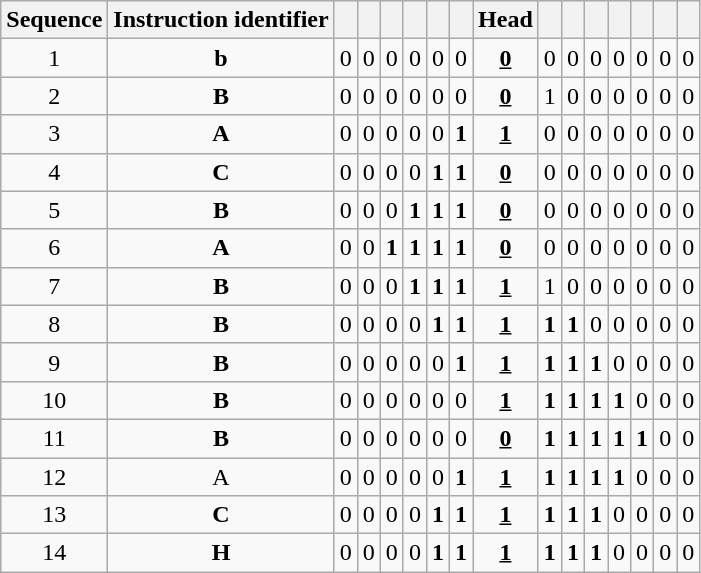<table class="wikitable" style="text-align: center">
<tr>
<th>Sequence</th>
<th>Instruction identifier</th>
<th></th>
<th></th>
<th></th>
<th></th>
<th></th>
<th></th>
<th>Head</th>
<th></th>
<th></th>
<th></th>
<th></th>
<th></th>
<th></th>
<th></th>
</tr>
<tr>
<td>1</td>
<td><strong>b</strong></td>
<td>0</td>
<td>0</td>
<td>0</td>
<td>0</td>
<td>0</td>
<td>0</td>
<td><u><strong>0</strong></u></td>
<td>0</td>
<td>0</td>
<td>0</td>
<td>0</td>
<td>0</td>
<td>0</td>
<td>0</td>
</tr>
<tr>
<td>2</td>
<td><strong>B</strong></td>
<td>0</td>
<td>0</td>
<td>0</td>
<td>0</td>
<td>0</td>
<td>0</td>
<td><u><strong>0</strong></u></td>
<td>1</td>
<td>0</td>
<td>0</td>
<td>0</td>
<td>0</td>
<td>0</td>
<td>0</td>
</tr>
<tr>
<td>3</td>
<td><strong>A</strong></td>
<td>0</td>
<td>0</td>
<td>0</td>
<td>0</td>
<td>0</td>
<td><strong>1</strong></td>
<td><u><strong>1</strong></u></td>
<td>0</td>
<td>0</td>
<td>0</td>
<td>0</td>
<td>0</td>
<td>0</td>
<td>0</td>
</tr>
<tr>
<td>4</td>
<td><strong>C</strong></td>
<td>0</td>
<td>0</td>
<td>0</td>
<td>0</td>
<td><strong>1</strong></td>
<td><strong>1</strong></td>
<td><u><strong>0</strong></u></td>
<td>0</td>
<td>0</td>
<td>0</td>
<td>0</td>
<td>0</td>
<td>0</td>
<td>0</td>
</tr>
<tr>
<td>5</td>
<td><strong>B</strong></td>
<td>0</td>
<td>0</td>
<td>0</td>
<td><strong>1</strong></td>
<td><strong>1</strong></td>
<td><strong>1</strong></td>
<td><u><strong>0</strong></u></td>
<td>0</td>
<td>0</td>
<td>0</td>
<td>0</td>
<td>0</td>
<td>0</td>
<td>0</td>
</tr>
<tr>
<td>6</td>
<td><strong>A</strong></td>
<td>0</td>
<td>0</td>
<td><strong>1</strong></td>
<td><strong>1</strong></td>
<td><strong>1</strong></td>
<td><strong>1</strong></td>
<td><u><strong>0</strong></u></td>
<td>0</td>
<td>0</td>
<td>0</td>
<td>0</td>
<td>0</td>
<td>0</td>
<td>0</td>
</tr>
<tr>
<td>7</td>
<td><strong>B</strong></td>
<td>0</td>
<td>0</td>
<td>0</td>
<td><strong>1</strong></td>
<td><strong>1</strong></td>
<td><strong>1</strong></td>
<td><u><strong>1</strong></u></td>
<td>1</td>
<td>0</td>
<td>0</td>
<td>0</td>
<td>0</td>
<td>0</td>
<td>0</td>
</tr>
<tr>
<td>8</td>
<td><strong>B</strong></td>
<td>0</td>
<td>0</td>
<td>0</td>
<td>0</td>
<td><strong>1</strong></td>
<td><strong>1</strong></td>
<td><u><strong>1</strong></u></td>
<td><strong>1</strong></td>
<td><strong>1</strong></td>
<td>0</td>
<td>0</td>
<td>0</td>
<td>0</td>
<td>0</td>
</tr>
<tr>
<td>9</td>
<td><strong>B</strong></td>
<td>0</td>
<td>0</td>
<td>0</td>
<td>0</td>
<td>0</td>
<td><strong>1</strong></td>
<td><u><strong>1</strong></u></td>
<td><strong>1</strong></td>
<td><strong>1</strong></td>
<td><strong>1</strong></td>
<td>0</td>
<td>0</td>
<td>0</td>
<td>0</td>
</tr>
<tr>
<td>10</td>
<td><strong>B</strong></td>
<td>0</td>
<td>0</td>
<td>0</td>
<td>0</td>
<td>0</td>
<td>0</td>
<td><u><strong>1</strong></u></td>
<td><strong>1</strong></td>
<td><strong>1</strong></td>
<td><strong>1</strong></td>
<td><strong>1</strong></td>
<td>0</td>
<td>0</td>
<td>0</td>
</tr>
<tr>
<td>11</td>
<td><strong>B</strong></td>
<td>0</td>
<td>0</td>
<td>0</td>
<td>0</td>
<td>0</td>
<td>0</td>
<td><u><strong>0</strong></u></td>
<td><strong>1</strong></td>
<td><strong>1</strong></td>
<td><strong>1</strong></td>
<td><strong>1</strong></td>
<td><strong>1</strong></td>
<td>0</td>
<td>0</td>
</tr>
<tr>
<td>12</td>
<td>A</td>
<td>0</td>
<td>0</td>
<td>0</td>
<td>0</td>
<td>0</td>
<td><strong>1</strong></td>
<td><u><strong>1</strong></u></td>
<td><strong>1</strong></td>
<td><strong>1</strong></td>
<td><strong>1</strong></td>
<td><strong>1</strong></td>
<td>0</td>
<td>0</td>
<td>0</td>
</tr>
<tr>
<td>13</td>
<td><strong>C</strong></td>
<td>0</td>
<td>0</td>
<td>0</td>
<td>0</td>
<td><strong>1</strong></td>
<td><strong>1</strong></td>
<td><u><strong>1</strong></u></td>
<td><strong>1</strong></td>
<td><strong>1</strong></td>
<td><strong>1</strong></td>
<td>0</td>
<td>0</td>
<td>0</td>
<td>0</td>
</tr>
<tr>
<td>14</td>
<td><strong>H</strong></td>
<td>0</td>
<td>0</td>
<td>0</td>
<td>0</td>
<td><strong>1</strong></td>
<td><strong>1</strong></td>
<td><u><strong>1</strong></u></td>
<td><strong>1</strong></td>
<td><strong>1</strong></td>
<td><strong>1</strong></td>
<td>0</td>
<td>0</td>
<td>0</td>
<td>0</td>
</tr>
</table>
